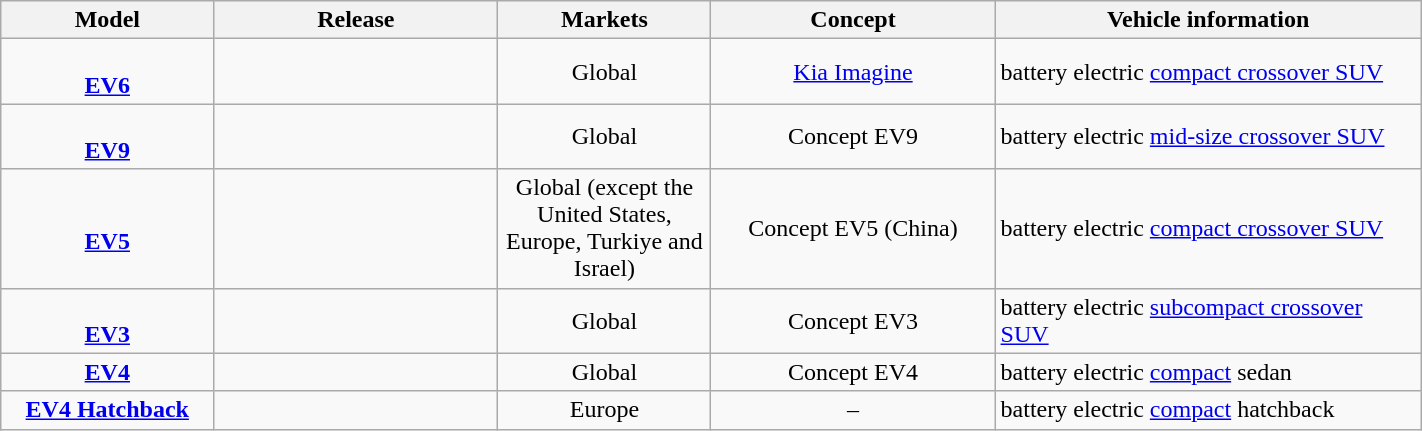<table class="wikitable" style="text-align: center; width: 75%">
<tr>
<th width="15%">Model</th>
<th width="20%">Release</th>
<th width="15%">Markets</th>
<th width="20%">Concept</th>
<th width="40%">Vehicle information</th>
</tr>
<tr>
<td><br><strong><a href='#'>EV6</a></strong></td>
<td></td>
<td>Global</td>
<td><a href='#'>Kia Imagine</a></td>
<td style="text-align:left;">battery electric <a href='#'>compact crossover SUV</a></td>
</tr>
<tr>
<td><br><strong><a href='#'>EV9</a></strong></td>
<td></td>
<td>Global</td>
<td>Concept EV9</td>
<td style="text-align:left;">battery electric <a href='#'>mid-size crossover SUV</a></td>
</tr>
<tr>
<td><br><strong><a href='#'>EV5</a></strong></td>
<td></td>
<td>Global (except the United States, Europe, Turkiye and Israel)</td>
<td>Concept EV5 (China)</td>
<td style="text-align:left;">battery electric <a href='#'>compact crossover SUV</a></td>
</tr>
<tr>
<td><br><strong><a href='#'>EV3</a></strong></td>
<td></td>
<td>Global</td>
<td>Concept EV3</td>
<td style="text-align:left;">battery electric <a href='#'>subcompact crossover SUV</a></td>
</tr>
<tr>
<td><strong><a href='#'>EV4</a></strong></td>
<td></td>
<td>Global</td>
<td>Concept EV4</td>
<td style="text-align:left;">battery electric <a href='#'>compact</a> sedan</td>
</tr>
<tr>
<td><strong><a href='#'>EV4 Hatchback</a></strong></td>
<td></td>
<td>Europe</td>
<td>–</td>
<td style="text-align:left;">battery electric <a href='#'>compact</a> hatchback</td>
</tr>
</table>
